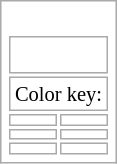<table class="wikitable floatright" style="background: none";>
<tr>
<td><br><table class="floatright" style="font-size: 90%";>
<tr>
<td colspan=3><br>



</td>
</tr>
<tr style="font-size: 95%";>
<td colspan=2>Color key:</td>
</tr>
<tr style="font-size: 95%";>
<td></td>
<td></td>
</tr>
<tr style="font-size: 95%";>
<td></td>
<td></td>
</tr>
<tr style="font-size: 95%";>
<td></td>
<td></td>
</tr>
</table>
</td>
</tr>
</table>
